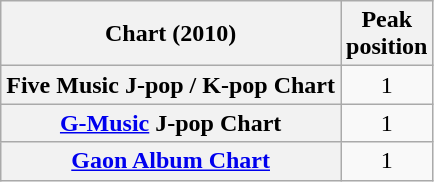<table class="wikitable plainrowheaders sortable" style="text-align:center;" border="1">
<tr>
<th scope="col">Chart (2010)</th>
<th scope="col">Peak<br>position</th>
</tr>
<tr>
<th scope="row">Five Music J-pop / K-pop Chart</th>
<td>1</td>
</tr>
<tr>
<th scope="row"><a href='#'>G-Music</a> J-pop Chart</th>
<td>1</td>
</tr>
<tr>
<th scope="row"><a href='#'>Gaon Album Chart</a></th>
<td>1</td>
</tr>
</table>
